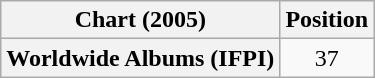<table class="wikitable sortable plainrowheaders">
<tr>
<th>Chart (2005)</th>
<th>Position</th>
</tr>
<tr>
<th scope="row">Worldwide Albums (IFPI)</th>
<td align="center">37</td>
</tr>
</table>
